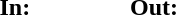<table>
<tr>
<td valign="top" width="20%"><br><strong>In:</strong></td>
<td valign="top" width="20%"><br><strong>Out:</strong></td>
</tr>
</table>
